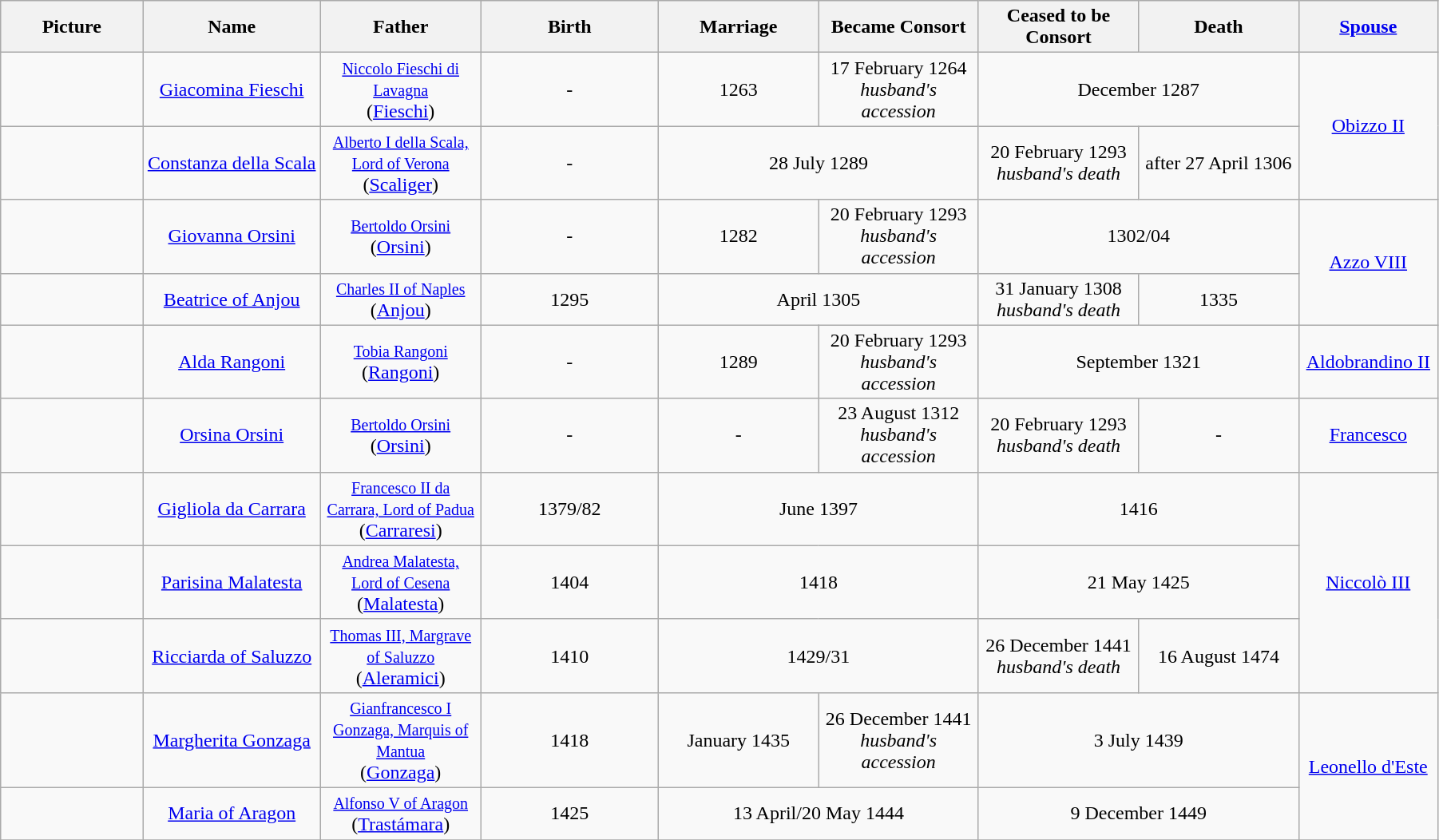<table width=95% class="wikitable">
<tr>
<th width = "8%">Picture</th>
<th width = "10%">Name</th>
<th width = "9%">Father</th>
<th width = "10%">Birth</th>
<th width = "9%">Marriage</th>
<th width = "9%">Became Consort</th>
<th width = "9%">Ceased to be Consort</th>
<th width = "9%">Death</th>
<th width = "7%"><a href='#'>Spouse</a></th>
</tr>
<tr>
<td align="center"></td>
<td align="center"><a href='#'>Giacomina Fieschi</a><br></td>
<td align="center"><small><a href='#'>Niccolo Fieschi di Lavagna</a></small><br> (<a href='#'>Fieschi</a>)</td>
<td align="center">-</td>
<td align="center">1263</td>
<td align="center">17 February 1264<br><em>husband's accession</em></td>
<td align="center" colspan="2">December 1287</td>
<td align="center" rowspan="2"><a href='#'>Obizzo II</a></td>
</tr>
<tr>
<td align="center"></td>
<td align="center"><a href='#'>Constanza della Scala</a><br></td>
<td align="center"><small><a href='#'>Alberto I della Scala, Lord of Verona</a></small><br> (<a href='#'>Scaliger</a>)</td>
<td align="center">-</td>
<td align="center" colspan="2">28 July 1289</td>
<td align="center">20 February 1293<br><em>husband's death</em></td>
<td align="center">after 27 April 1306</td>
</tr>
<tr>
<td align="center"></td>
<td align="center"><a href='#'>Giovanna Orsini</a><br></td>
<td align="center"><small><a href='#'>Bertoldo Orsini</a></small><br> (<a href='#'>Orsini</a>)</td>
<td align="center">-</td>
<td align="center">1282</td>
<td align="center">20 February 1293<br><em>husband's accession</em></td>
<td align="center" colspan="2">1302/04</td>
<td align="center" rowspan="2"><a href='#'>Azzo VIII</a></td>
</tr>
<tr>
<td align="center"></td>
<td align="center"><a href='#'>Beatrice of Anjou</a><br></td>
<td align="center"><small><a href='#'>Charles II of Naples</a></small><br> (<a href='#'>Anjou</a>)</td>
<td align="center">1295</td>
<td align="center" colspan="2">April 1305</td>
<td align="center">31 January 1308<br><em>husband's death</em></td>
<td align="center">1335</td>
</tr>
<tr>
<td align="center"></td>
<td align="center"><a href='#'>Alda Rangoni</a><br></td>
<td align="center"><small><a href='#'>Tobia Rangoni</a></small><br> (<a href='#'>Rangoni</a>)</td>
<td align="center">-</td>
<td align="center">1289</td>
<td align="center">20 February 1293<br><em>husband's accession</em></td>
<td align="center" colspan="2">September 1321</td>
<td align="center"><a href='#'>Aldobrandino II</a></td>
</tr>
<tr>
<td align="center"></td>
<td align="center"><a href='#'>Orsina Orsini</a><br></td>
<td align="center"><small><a href='#'>Bertoldo Orsini</a></small><br> (<a href='#'>Orsini</a>)</td>
<td align="center">-</td>
<td align="center">-</td>
<td align="center">23 August 1312<br><em>husband's accession</em></td>
<td align="center">20 February 1293<br><em>husband's death</em></td>
<td align="center">-</td>
<td align="center"><a href='#'>Francesco</a></td>
</tr>
<tr>
<td align="center"></td>
<td align="center"><a href='#'>Gigliola da Carrara</a><br></td>
<td align="center"><small><a href='#'>Francesco II da Carrara, Lord of Padua</a></small><br> (<a href='#'>Carraresi</a>)</td>
<td align="center">1379/82</td>
<td align="center" colspan="2">June 1397</td>
<td align="center" colspan="2">1416</td>
<td align="center" rowspan="3"><a href='#'>Niccolò III</a></td>
</tr>
<tr>
<td align="center"></td>
<td align="center"><a href='#'>Parisina Malatesta</a><br></td>
<td align="center"><small><a href='#'>Andrea Malatesta, Lord of Cesena</a></small><br> (<a href='#'>Malatesta</a>)</td>
<td align="center">1404</td>
<td align="center" colspan="2">1418</td>
<td align="center" colspan="2">21 May 1425</td>
</tr>
<tr>
<td align="center"></td>
<td align="center"><a href='#'>Ricciarda of Saluzzo</a><br></td>
<td align="center"><small><a href='#'>Thomas III, Margrave of Saluzzo</a></small><br> (<a href='#'>Aleramici</a>)</td>
<td align="center">1410</td>
<td align="center" colspan="2">1429/31</td>
<td align="center">26 December 1441<br><em>husband's death</em></td>
<td align="center">16 August 1474</td>
</tr>
<tr>
<td align="center"></td>
<td align="center"><a href='#'>Margherita Gonzaga</a><br></td>
<td align="center"><small><a href='#'>Gianfrancesco I Gonzaga, Marquis of Mantua</a></small><br> (<a href='#'>Gonzaga</a>)</td>
<td align="center">1418</td>
<td align="center">January 1435</td>
<td align="center">26 December 1441<br><em>husband's accession</em></td>
<td align="center" colspan="2">3 July 1439</td>
<td align="center" rowspan="2"><a href='#'>Leonello d'Este</a></td>
</tr>
<tr>
<td align="center"></td>
<td align="center"><a href='#'>Maria of Aragon</a><br></td>
<td align="center"><small><a href='#'>Alfonso V of Aragon</a></small><br>(<a href='#'>Trastámara</a>)</td>
<td align="center">1425</td>
<td align="center" colspan="2">13 April/20 May 1444</td>
<td align="center" colspan="2">9 December 1449</td>
</tr>
<tr>
</tr>
</table>
